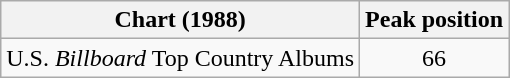<table class="wikitable">
<tr>
<th>Chart (1988)</th>
<th>Peak position</th>
</tr>
<tr>
<td>U.S. <em>Billboard</em> Top Country Albums</td>
<td align="center">66</td>
</tr>
</table>
